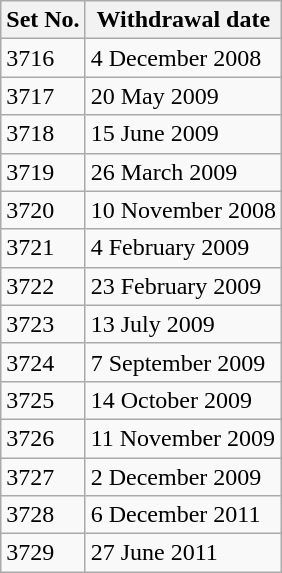<table class="wikitable">
<tr>
<th>Set No.</th>
<th>Withdrawal date</th>
</tr>
<tr>
<td>3716</td>
<td>4 December 2008</td>
</tr>
<tr>
<td>3717</td>
<td>20 May 2009</td>
</tr>
<tr>
<td>3718</td>
<td>15 June 2009</td>
</tr>
<tr>
<td>3719</td>
<td>26 March 2009</td>
</tr>
<tr>
<td>3720</td>
<td>10 November 2008</td>
</tr>
<tr>
<td>3721</td>
<td>4 February 2009</td>
</tr>
<tr>
<td>3722</td>
<td>23 February 2009</td>
</tr>
<tr>
<td>3723</td>
<td>13 July 2009</td>
</tr>
<tr>
<td>3724</td>
<td>7 September 2009</td>
</tr>
<tr>
<td>3725</td>
<td>14 October 2009</td>
</tr>
<tr>
<td>3726</td>
<td>11 November 2009</td>
</tr>
<tr>
<td>3727</td>
<td>2 December 2009</td>
</tr>
<tr>
<td>3728</td>
<td>6 December 2011</td>
</tr>
<tr>
<td>3729</td>
<td>27 June 2011</td>
</tr>
</table>
